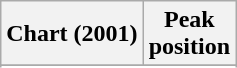<table class="wikitable sortable">
<tr>
<th align="left">Chart (2001)</th>
<th align="center">Peak<br>position</th>
</tr>
<tr>
</tr>
<tr>
</tr>
</table>
